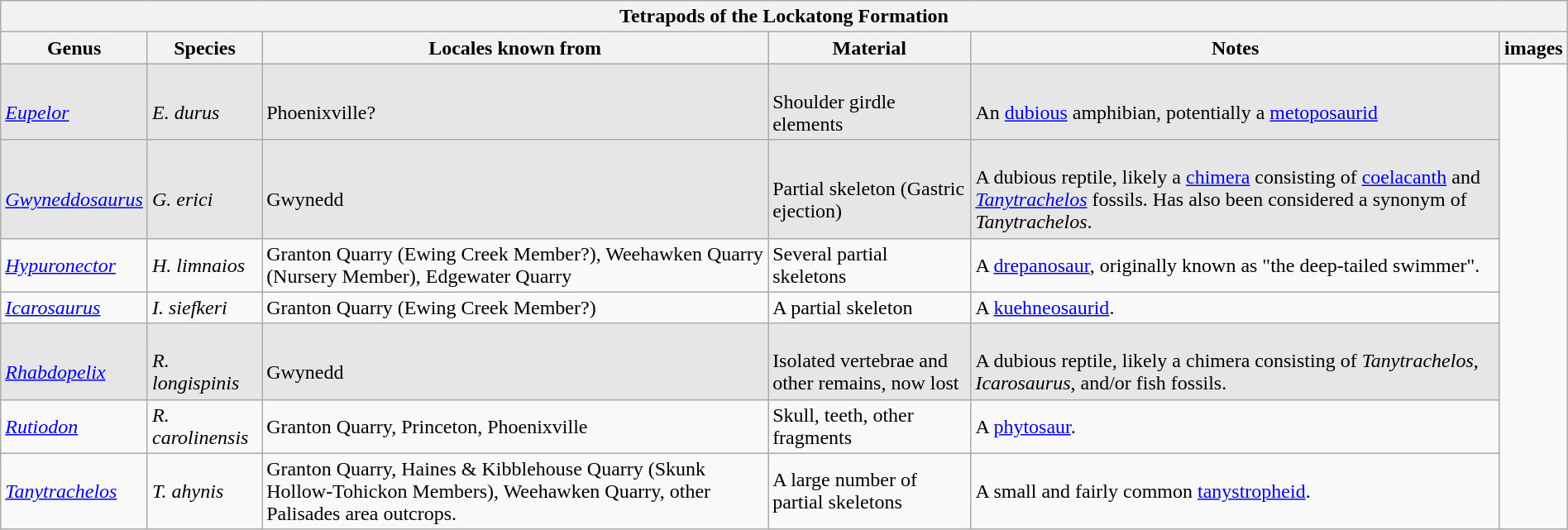<table class="wikitable" align="center" width="100%">
<tr>
<th colspan="6" align="center"><strong>Tetrapods of the Lockatong Formation</strong></th>
</tr>
<tr>
<th>Genus</th>
<th>Species</th>
<th>Locales known from</th>
<th>Material</th>
<th>Notes</th>
<th>images</th>
</tr>
<tr>
<td style="background:#E6E6E6;"><br><em><a href='#'>Eupelor</a></em></td>
<td style="background:#E6E6E6;"><br><em>E. durus</em></td>
<td style="background:#E6E6E6;"><br>Phoenixville?</td>
<td style="background:#E6E6E6;"><br>Shoulder girdle elements</td>
<td style="background:#E6E6E6;"><br>An <a href='#'>dubious</a> amphibian, potentially a <a href='#'>metoposaurid</a></td>
<td rowspan="99"><br>

</td>
</tr>
<tr>
<td style="background:#E6E6E6;"><br><em><a href='#'>Gwyneddosaurus</a></em></td>
<td style="background:#E6E6E6;"><br><em>G. erici</em></td>
<td style="background:#E6E6E6;"><br>Gwynedd</td>
<td style="background:#E6E6E6;"><br>Partial skeleton (Gastric ejection)</td>
<td style="background:#E6E6E6;"><br>A dubious reptile, likely a <a href='#'>chimera</a> consisting of <a href='#'>coelacanth</a> and <em><a href='#'>Tanytrachelos</a></em> fossils. Has also been considered a synonym of <em>Tanytrachelos</em>.</td>
</tr>
<tr>
<td><em><a href='#'>Hypuronector</a></em></td>
<td><em>H. limnaios</em></td>
<td>Granton Quarry (Ewing Creek Member?), Weehawken Quarry (Nursery Member), Edgewater Quarry</td>
<td>Several partial skeletons</td>
<td>A <a href='#'>drepanosaur</a>, originally known as "the deep-tailed swimmer".</td>
</tr>
<tr>
<td><em><a href='#'>Icarosaurus</a></em></td>
<td><em>I. siefkeri</em></td>
<td>Granton Quarry (Ewing Creek Member?)</td>
<td>A partial skeleton</td>
<td>A <a href='#'>kuehneosaurid</a>.</td>
</tr>
<tr>
<td style="background:#E6E6E6;"><br><em><a href='#'>Rhabdopelix</a></em></td>
<td style="background:#E6E6E6;"><br><em>R. longispinis</em></td>
<td style="background:#E6E6E6;"><br>Gwynedd</td>
<td style="background:#E6E6E6;"><br>Isolated vertebrae and other remains, now lost</td>
<td style="background:#E6E6E6;"><br>A dubious reptile, likely a chimera consisting of <em>Tanytrachelos</em>, <em>Icarosaurus</em>, and/or fish fossils.</td>
</tr>
<tr>
<td><em><a href='#'>Rutiodon</a></em></td>
<td><em>R. carolinensis</em></td>
<td>Granton Quarry, Princeton, Phoenixville</td>
<td>Skull, teeth, other fragments</td>
<td>A <a href='#'>phytosaur</a>.</td>
</tr>
<tr>
<td><em><a href='#'>Tanytrachelos</a></em></td>
<td><em>T. ahynis</em></td>
<td>Granton Quarry, Haines & Kibblehouse Quarry (Skunk Hollow-Tohickon Members), Weehawken Quarry, other Palisades area outcrops.</td>
<td>A large number of partial skeletons</td>
<td>A small and fairly common <a href='#'>tanystropheid</a>.</td>
</tr>
</table>
